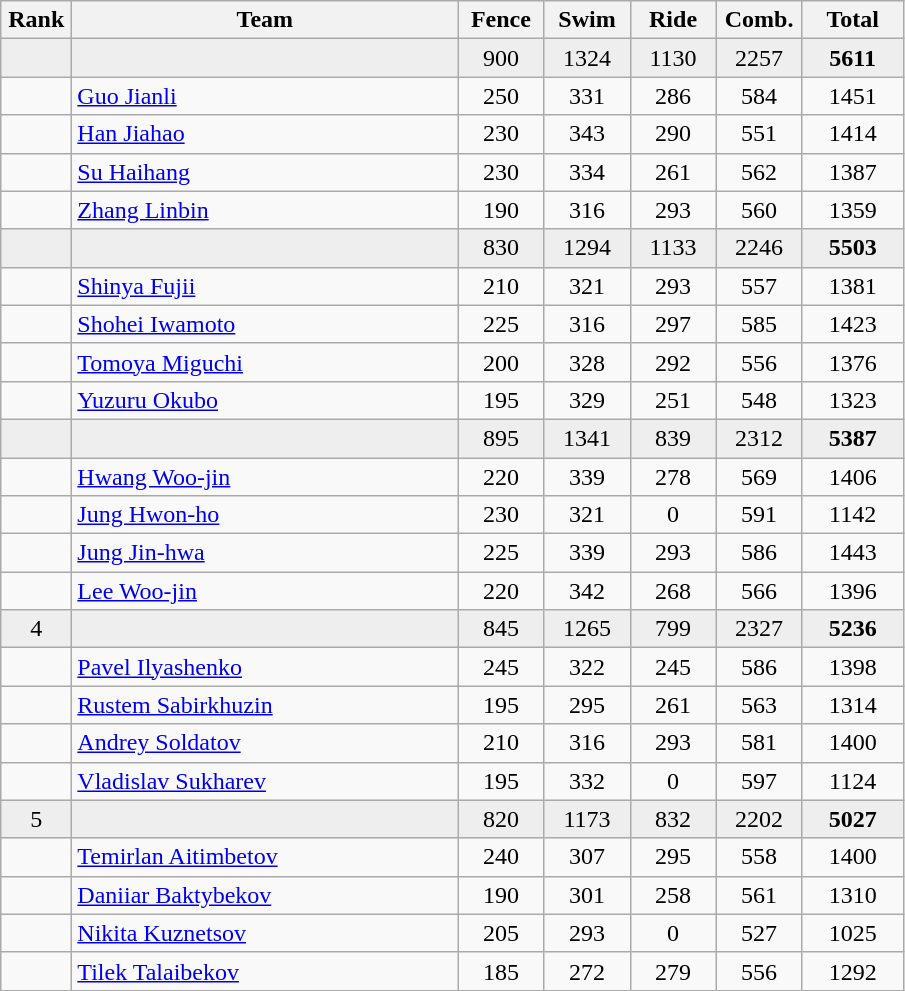<table class=wikitable style="text-align:center">
<tr>
<th width=40>Rank</th>
<th width=250>Team</th>
<th width=50>Fence</th>
<th width=50>Swim</th>
<th width=50>Ride</th>
<th width=50>Comb.</th>
<th width=60>Total</th>
</tr>
<tr bgcolor=eeeeee>
<td></td>
<td align=left></td>
<td>900</td>
<td>1324</td>
<td>1130</td>
<td>2257</td>
<td><strong>5611</strong></td>
</tr>
<tr>
<td></td>
<td align=left><a href='#'>Guo Jianli</a></td>
<td>250</td>
<td>331</td>
<td>286</td>
<td>584</td>
<td>1451</td>
</tr>
<tr>
<td></td>
<td align=left><a href='#'>Han Jiahao</a></td>
<td>230</td>
<td>343</td>
<td>290</td>
<td>551</td>
<td>1414</td>
</tr>
<tr>
<td></td>
<td align=left><a href='#'>Su Haihang</a></td>
<td>230</td>
<td>334</td>
<td>261</td>
<td>562</td>
<td>1387</td>
</tr>
<tr>
<td></td>
<td align=left><a href='#'>Zhang Linbin</a></td>
<td>190</td>
<td>316</td>
<td>293</td>
<td>560</td>
<td>1359</td>
</tr>
<tr bgcolor=eeeeee>
<td></td>
<td align=left></td>
<td>830</td>
<td>1294</td>
<td>1133</td>
<td>2246</td>
<td><strong>5503</strong></td>
</tr>
<tr>
<td></td>
<td align=left><a href='#'>Shinya Fujii</a></td>
<td>210</td>
<td>321</td>
<td>293</td>
<td>557</td>
<td>1381</td>
</tr>
<tr>
<td></td>
<td align=left><a href='#'>Shohei Iwamoto</a></td>
<td>225</td>
<td>316</td>
<td>297</td>
<td>585</td>
<td>1423</td>
</tr>
<tr>
<td></td>
<td align=left><a href='#'>Tomoya Miguchi</a></td>
<td>200</td>
<td>328</td>
<td>292</td>
<td>556</td>
<td>1376</td>
</tr>
<tr>
<td></td>
<td align=left><a href='#'>Yuzuru Okubo</a></td>
<td>195</td>
<td>329</td>
<td>251</td>
<td>548</td>
<td>1323</td>
</tr>
<tr bgcolor=eeeeee>
<td></td>
<td align=left></td>
<td>895</td>
<td>1341</td>
<td>839</td>
<td>2312</td>
<td><strong>5387</strong></td>
</tr>
<tr>
<td></td>
<td align=left><a href='#'>Hwang Woo-jin</a></td>
<td>220</td>
<td>339</td>
<td>278</td>
<td>569</td>
<td>1406</td>
</tr>
<tr>
<td></td>
<td align=left><a href='#'>Jung Hwon-ho</a></td>
<td>230</td>
<td>321</td>
<td>0</td>
<td>591</td>
<td>1142</td>
</tr>
<tr>
<td></td>
<td align=left><a href='#'>Jung Jin-hwa</a></td>
<td>225</td>
<td>339</td>
<td>293</td>
<td>586</td>
<td>1443</td>
</tr>
<tr>
<td></td>
<td align=left><a href='#'>Lee Woo-jin</a></td>
<td>220</td>
<td>342</td>
<td>268</td>
<td>566</td>
<td>1396</td>
</tr>
<tr bgcolor=eeeeee>
<td>4</td>
<td align=left></td>
<td>845</td>
<td>1265</td>
<td>799</td>
<td>2327</td>
<td><strong>5236</strong></td>
</tr>
<tr>
<td></td>
<td align=left><a href='#'>Pavel Ilyashenko</a></td>
<td>245</td>
<td>322</td>
<td>245</td>
<td>586</td>
<td>1398</td>
</tr>
<tr>
<td></td>
<td align=left><a href='#'>Rustem Sabirkhuzin</a></td>
<td>195</td>
<td>295</td>
<td>261</td>
<td>563</td>
<td>1314</td>
</tr>
<tr>
<td></td>
<td align=left><a href='#'>Andrey Soldatov</a></td>
<td>210</td>
<td>316</td>
<td>293</td>
<td>581</td>
<td>1400</td>
</tr>
<tr>
<td></td>
<td align=left><a href='#'>Vladislav Sukharev</a></td>
<td>195</td>
<td>332</td>
<td>0</td>
<td>597</td>
<td>1124</td>
</tr>
<tr bgcolor=eeeeee>
<td>5</td>
<td align=left></td>
<td>820</td>
<td>1173</td>
<td>832</td>
<td>2202</td>
<td><strong>5027</strong></td>
</tr>
<tr>
<td></td>
<td align=left><a href='#'>Temirlan Aitimbetov</a></td>
<td>240</td>
<td>307</td>
<td>295</td>
<td>558</td>
<td>1400</td>
</tr>
<tr>
<td></td>
<td align=left><a href='#'>Daniiar Baktybekov</a></td>
<td>190</td>
<td>301</td>
<td>258</td>
<td>561</td>
<td>1310</td>
</tr>
<tr>
<td></td>
<td align=left><a href='#'>Nikita Kuznetsov</a></td>
<td>205</td>
<td>293</td>
<td>0</td>
<td>527</td>
<td>1025</td>
</tr>
<tr>
<td></td>
<td align=left><a href='#'>Tilek Talaibekov</a></td>
<td>185</td>
<td>272</td>
<td>279</td>
<td>556</td>
<td>1292</td>
</tr>
</table>
